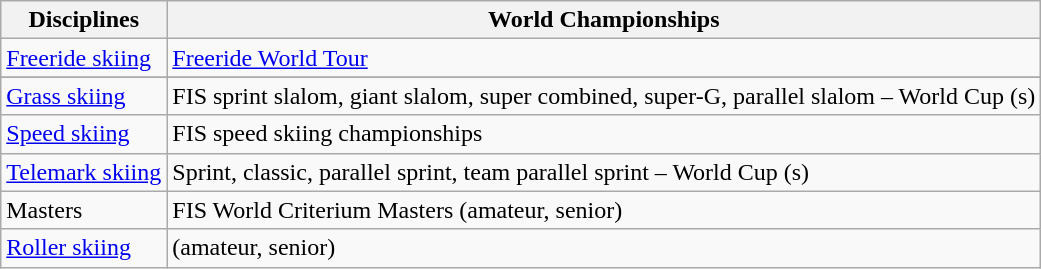<table class="wikitable" style="display:inline-table;">
<tr>
<th>Disciplines</th>
<th>World Championships</th>
</tr>
<tr>
<td><a href='#'>Freeride skiing</a></td>
<td><a href='#'>Freeride World Tour</a></td>
</tr>
<tr>
</tr>
<tr>
<td><a href='#'>Grass skiing</a></td>
<td>FIS sprint slalom, giant slalom, super combined, super-G, parallel slalom – World Cup (s)</td>
</tr>
<tr>
<td><a href='#'>Speed skiing</a></td>
<td>FIS speed skiing championships</td>
</tr>
<tr>
<td><a href='#'>Telemark skiing</a></td>
<td>Sprint, classic, parallel sprint, team parallel sprint – World Cup (s)</td>
</tr>
<tr>
<td>Masters</td>
<td>FIS World Criterium Masters (amateur, senior)</td>
</tr>
<tr>
<td><a href='#'>Roller skiing</a></td>
<td>(amateur, senior)</td>
</tr>
</table>
